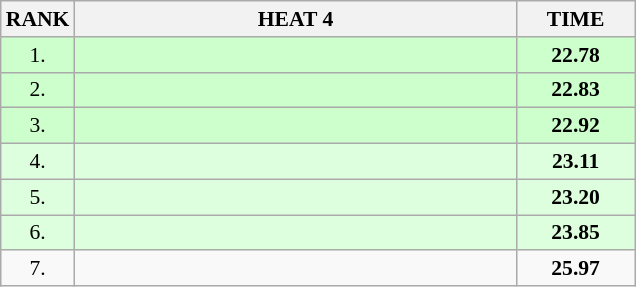<table class="wikitable" style="border-collapse: collapse; font-size: 90%;">
<tr>
<th>RANK</th>
<th style="width: 20em">HEAT 4</th>
<th style="width: 5em">TIME</th>
</tr>
<tr style="background:#ccffcc;">
<td align="center">1.</td>
<td></td>
<td align="center"><strong>22.78</strong></td>
</tr>
<tr style="background:#ccffcc;">
<td align="center">2.</td>
<td></td>
<td align="center"><strong>22.83</strong></td>
</tr>
<tr style="background:#ccffcc;">
<td align="center">3.</td>
<td></td>
<td align="center"><strong>22.92</strong></td>
</tr>
<tr style="background:#ddffdd;">
<td align="center">4.</td>
<td></td>
<td align="center"><strong>23.11</strong></td>
</tr>
<tr style="background:#ddffdd;">
<td align="center">5.</td>
<td></td>
<td align="center"><strong>23.20</strong></td>
</tr>
<tr style="background:#ddffdd;">
<td align="center">6.</td>
<td></td>
<td align="center"><strong>23.85</strong></td>
</tr>
<tr>
<td align="center">7.</td>
<td></td>
<td align="center"><strong>25.97</strong></td>
</tr>
</table>
